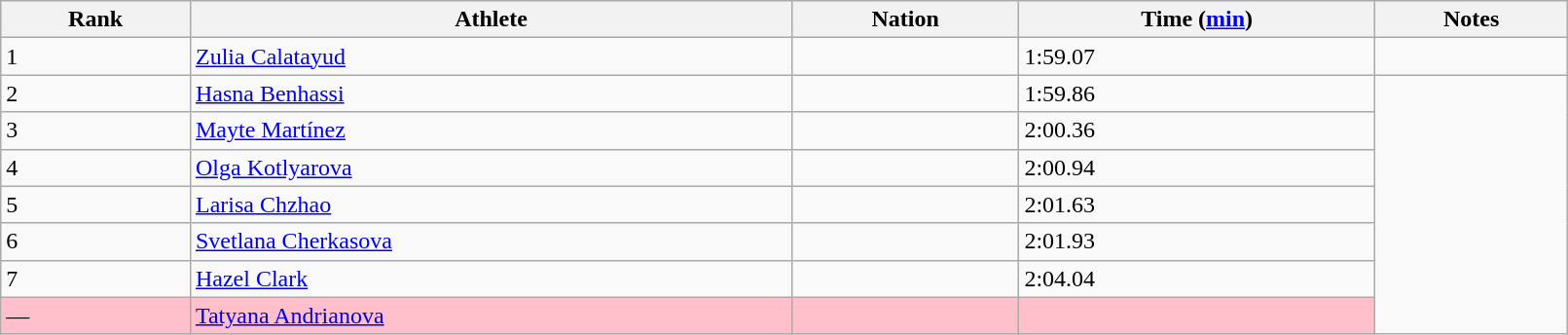<table class="wikitable" style="text=align:center;" width=85%>
<tr>
<th>Rank</th>
<th>Athlete</th>
<th>Nation</th>
<th>Time (<a href='#'>min</a>)</th>
<th>Notes</th>
</tr>
<tr>
<td>1</td>
<td><a href='#'>Zulia Calatayud</a></td>
<td></td>
<td>1:59.07</td>
<td></td>
</tr>
<tr>
<td>2</td>
<td><a href='#'>Hasna Benhassi</a></td>
<td></td>
<td>1:59.86</td>
</tr>
<tr>
<td>3</td>
<td><a href='#'>Mayte Martínez</a></td>
<td></td>
<td>2:00.36</td>
</tr>
<tr>
<td>4</td>
<td><a href='#'>Olga Kotlyarova</a></td>
<td></td>
<td>2:00.94</td>
</tr>
<tr>
<td>5</td>
<td><a href='#'>Larisa Chzhao</a></td>
<td></td>
<td>2:01.63</td>
</tr>
<tr>
<td>6</td>
<td><a href='#'>Svetlana Cherkasova</a></td>
<td></td>
<td>2:01.93</td>
</tr>
<tr>
<td>7</td>
<td><a href='#'>Hazel Clark</a></td>
<td></td>
<td>2:04.04</td>
</tr>
<tr bgcolor=pink>
<td>—</td>
<td><a href='#'>Tatyana Andrianova</a></td>
<td></td>
<td></td>
</tr>
</table>
